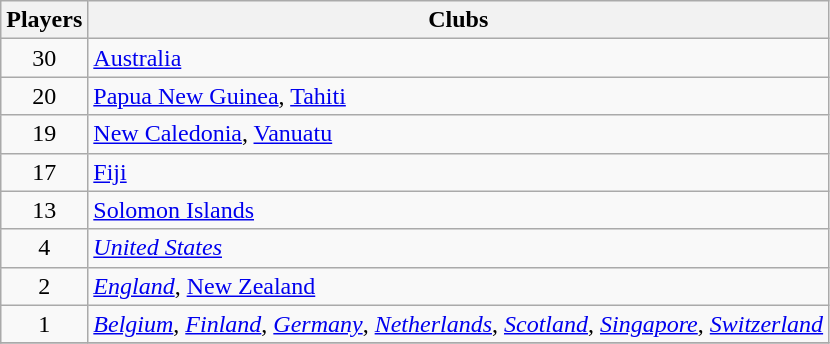<table class="wikitable">
<tr>
<th>Players</th>
<th>Clubs</th>
</tr>
<tr>
<td align="center">30</td>
<td> <a href='#'>Australia</a></td>
</tr>
<tr>
<td align="center">20</td>
<td> <a href='#'>Papua New Guinea</a>,  <a href='#'>Tahiti</a></td>
</tr>
<tr>
<td align="center">19</td>
<td> <a href='#'>New Caledonia</a>,  <a href='#'>Vanuatu</a></td>
</tr>
<tr>
<td align="center">17</td>
<td> <a href='#'>Fiji</a></td>
</tr>
<tr>
<td align="center">13</td>
<td> <a href='#'>Solomon Islands</a></td>
</tr>
<tr>
<td align="center">4</td>
<td> <em><a href='#'>United States</a></em></td>
</tr>
<tr>
<td align="center">2</td>
<td> <em><a href='#'>England</a></em>,  <a href='#'>New Zealand</a></td>
</tr>
<tr>
<td align="center">1</td>
<td> <em><a href='#'>Belgium</a></em>,  <em><a href='#'>Finland</a></em>,  <em><a href='#'>Germany</a></em>,  <em><a href='#'>Netherlands</a></em>,  <em><a href='#'>Scotland</a></em>,  <em><a href='#'>Singapore</a></em>,  <em><a href='#'>Switzerland</a></em></td>
</tr>
<tr>
</tr>
</table>
